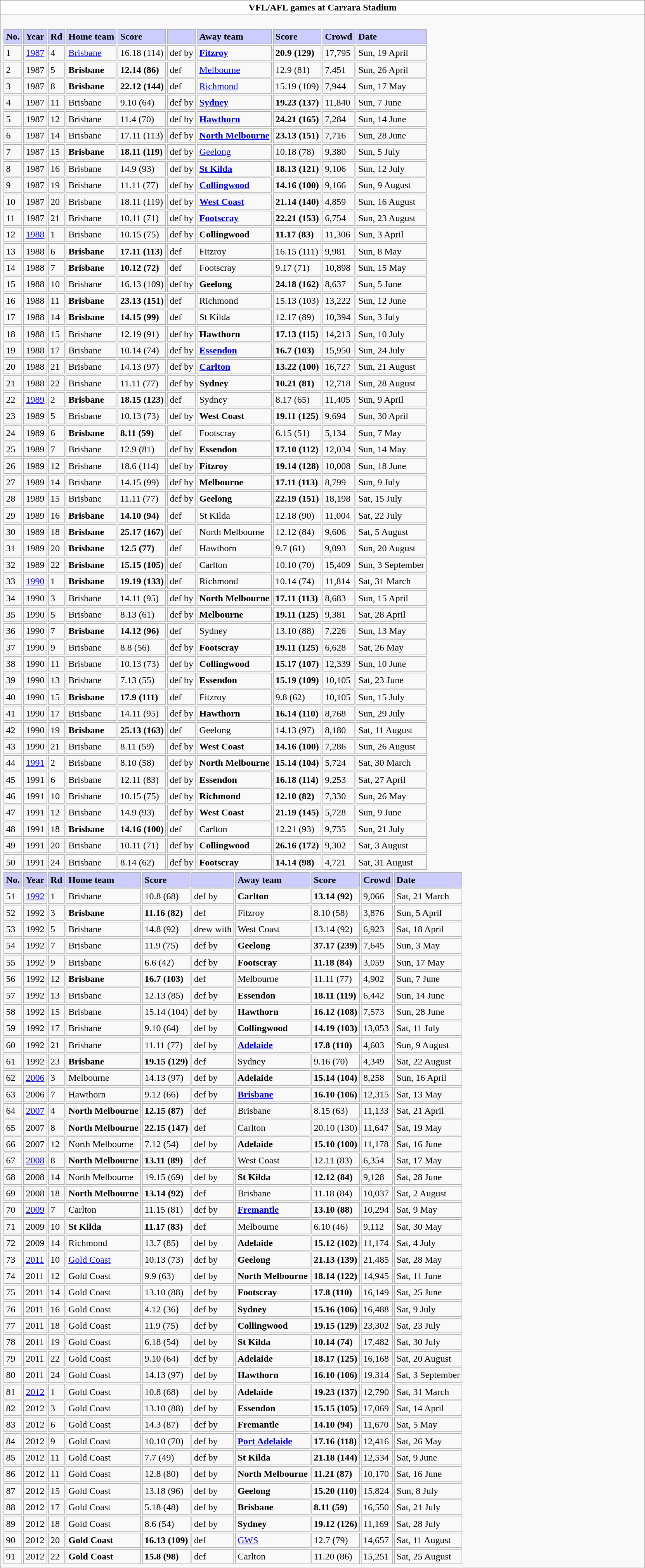<table class="collapsible collapsed wikitable toccolours">
<tr>
<th style="background:white; color:black; width:1100px;"><strong>VFL/AFL games at Carrara Stadium</strong></th>
</tr>
<tr>
<td><br>
<table class="sortable;">
<tr style="background:#ccf;">
<td><strong>No.</strong></td>
<td><strong>Year</strong></td>
<td><strong>Rd</strong></td>
<td><strong>Home team</strong></td>
<td><strong>Score</strong></td>
<td></td>
<td><strong>Away team</strong></td>
<td><strong>Score</strong></td>
<td><strong>Crowd</strong></td>
<td><strong>Date</strong></td>
</tr>
<tr>
<td>1</td>
<td><a href='#'>1987</a></td>
<td>4</td>
<td><a href='#'>Brisbane</a></td>
<td>16.18 (114)</td>
<td>def by</td>
<td><strong><a href='#'>Fitzroy</a></strong></td>
<td><strong>20.9 (129)</strong></td>
<td>17,795</td>
<td>Sun, 19 April</td>
</tr>
<tr>
<td>2</td>
<td>1987</td>
<td>5</td>
<td><strong>Brisbane</strong></td>
<td><strong>12.14 (86)</strong></td>
<td>def</td>
<td><a href='#'>Melbourne</a></td>
<td>12.9 (81)</td>
<td>7,451</td>
<td>Sun, 26 April</td>
</tr>
<tr>
<td>3</td>
<td>1987</td>
<td>8</td>
<td><strong>Brisbane</strong></td>
<td><strong>22.12 (144)</strong></td>
<td>def</td>
<td><a href='#'>Richmond</a></td>
<td>15.19 (109)</td>
<td>7,944</td>
<td>Sun, 17 May</td>
</tr>
<tr>
<td>4</td>
<td>1987</td>
<td>11</td>
<td>Brisbane</td>
<td>9.10 (64)</td>
<td>def by</td>
<td><strong><a href='#'>Sydney</a></strong></td>
<td><strong>19.23 (137)</strong></td>
<td>11,840</td>
<td>Sun, 7 June</td>
</tr>
<tr>
<td>5</td>
<td>1987</td>
<td>12</td>
<td>Brisbane</td>
<td>11.4 (70)</td>
<td>def by</td>
<td><strong><a href='#'>Hawthorn</a></strong></td>
<td><strong>24.21 (165)</strong></td>
<td>7,284</td>
<td>Sun, 14 June</td>
</tr>
<tr>
<td>6</td>
<td>1987</td>
<td>14</td>
<td>Brisbane</td>
<td>17.11 (113)</td>
<td>def by</td>
<td><strong><a href='#'>North Melbourne</a></strong></td>
<td><strong>23.13 (151)</strong></td>
<td>7,716</td>
<td>Sun, 28 June</td>
</tr>
<tr>
<td>7</td>
<td>1987</td>
<td>15</td>
<td><strong>Brisbane</strong></td>
<td><strong>18.11 (119)</strong></td>
<td>def by</td>
<td><a href='#'>Geelong</a></td>
<td>10.18 (78)</td>
<td>9,380</td>
<td>Sun, 5 July</td>
</tr>
<tr>
<td>8</td>
<td>1987</td>
<td>16</td>
<td>Brisbane</td>
<td>14.9 (93)</td>
<td>def by</td>
<td><strong><a href='#'>St Kilda</a></strong></td>
<td><strong>18.13 (121)</strong></td>
<td>9,106</td>
<td>Sun, 12 July</td>
</tr>
<tr>
<td>9</td>
<td>1987</td>
<td>19</td>
<td>Brisbane</td>
<td>11.11 (77)</td>
<td>def by</td>
<td><strong><a href='#'>Collingwood</a></strong></td>
<td><strong>14.16 (100)</strong></td>
<td>9,166</td>
<td>Sun, 9 August</td>
</tr>
<tr>
<td>10</td>
<td>1987</td>
<td>20</td>
<td>Brisbane</td>
<td>18.11 (119)</td>
<td>def by</td>
<td><strong><a href='#'>West Coast</a></strong></td>
<td><strong>21.14 (140)</strong></td>
<td>4,859</td>
<td>Sun, 16 August</td>
</tr>
<tr>
<td>11</td>
<td>1987</td>
<td>21</td>
<td>Brisbane</td>
<td>10.11 (71)</td>
<td>def by</td>
<td><strong><a href='#'>Footscray</a></strong></td>
<td><strong>22.21 (153)</strong></td>
<td>6,754</td>
<td>Sun, 23 August</td>
</tr>
<tr>
<td>12</td>
<td><a href='#'>1988</a></td>
<td>1</td>
<td>Brisbane</td>
<td>10.15 (75)</td>
<td>def by</td>
<td><strong>Collingwood</strong></td>
<td><strong>11.17 (83)</strong></td>
<td>11,306</td>
<td>Sun, 3 April</td>
</tr>
<tr>
<td>13</td>
<td>1988</td>
<td>6</td>
<td><strong>Brisbane</strong></td>
<td><strong>17.11 (113)</strong></td>
<td>def</td>
<td>Fitzroy</td>
<td>16.15 (111)</td>
<td>9,981</td>
<td>Sun, 8 May</td>
</tr>
<tr>
<td>14</td>
<td>1988</td>
<td>7</td>
<td><strong>Brisbane</strong></td>
<td><strong>10.12 (72)</strong></td>
<td>def</td>
<td>Footscray</td>
<td>9.17 (71)</td>
<td>10,898</td>
<td>Sun, 15 May</td>
</tr>
<tr>
<td>15</td>
<td>1988</td>
<td>10</td>
<td>Brisbane</td>
<td>16.13 (109)</td>
<td>def by</td>
<td><strong>Geelong</strong></td>
<td><strong>24.18 (162)</strong></td>
<td>8,637</td>
<td>Sun, 5 June</td>
</tr>
<tr>
<td>16</td>
<td>1988</td>
<td>11</td>
<td><strong>Brisbane</strong></td>
<td><strong>23.13 (151)</strong></td>
<td>def</td>
<td>Richmond</td>
<td>15.13 (103)</td>
<td>13,222</td>
<td>Sun, 12 June</td>
</tr>
<tr>
<td>17</td>
<td>1988</td>
<td>14</td>
<td><strong>Brisbane</strong></td>
<td><strong>14.15 (99)</strong></td>
<td>def</td>
<td>St Kilda</td>
<td>12.17 (89)</td>
<td>10,394</td>
<td>Sun, 3 July</td>
</tr>
<tr>
<td>18</td>
<td>1988</td>
<td>15</td>
<td>Brisbane</td>
<td>12.19 (91)</td>
<td>def by</td>
<td><strong>Hawthorn</strong></td>
<td><strong>17.13 (115)</strong></td>
<td>14,213</td>
<td>Sun, 10 July</td>
</tr>
<tr>
<td>19</td>
<td>1988</td>
<td>17</td>
<td>Brisbane</td>
<td>10.14 (74)</td>
<td>def by</td>
<td><strong><a href='#'>Essendon</a></strong></td>
<td><strong>16.7 (103)</strong></td>
<td>15,950</td>
<td>Sun, 24 July</td>
</tr>
<tr>
<td>20</td>
<td>1988</td>
<td>21</td>
<td>Brisbane</td>
<td>14.13 (97)</td>
<td>def by</td>
<td><strong><a href='#'>Carlton</a></strong></td>
<td><strong>13.22 (100)</strong></td>
<td>16,727</td>
<td>Sun, 21 August</td>
</tr>
<tr>
<td>21</td>
<td>1988</td>
<td>22</td>
<td>Brisbane</td>
<td>11.11 (77)</td>
<td>def by</td>
<td><strong>Sydney</strong></td>
<td><strong>10.21 (81)</strong></td>
<td>12,718</td>
<td>Sun, 28 August</td>
</tr>
<tr>
<td>22</td>
<td><a href='#'>1989</a></td>
<td>2</td>
<td><strong>Brisbane</strong></td>
<td><strong>18.15 (123)</strong></td>
<td>def</td>
<td>Sydney</td>
<td>8.17 (65)</td>
<td>11,405</td>
<td>Sun, 9 April</td>
</tr>
<tr>
<td>23</td>
<td>1989</td>
<td>5</td>
<td>Brisbane</td>
<td>10.13 (73)</td>
<td>def by</td>
<td><strong>West Coast</strong></td>
<td><strong>19.11 (125)</strong></td>
<td>9,694</td>
<td>Sun, 30 April</td>
</tr>
<tr>
<td>24</td>
<td>1989</td>
<td>6</td>
<td><strong>Brisbane</strong></td>
<td><strong>8.11 (59)</strong></td>
<td>def</td>
<td>Footscray</td>
<td>6.15 (51)</td>
<td>5,134</td>
<td>Sun, 7 May</td>
</tr>
<tr>
<td>25</td>
<td>1989</td>
<td>7</td>
<td>Brisbane</td>
<td>12.9 (81)</td>
<td>def by</td>
<td><strong>Essendon</strong></td>
<td><strong>17.10 (112)</strong></td>
<td>12,034</td>
<td>Sun, 14 May</td>
</tr>
<tr>
<td>26</td>
<td>1989</td>
<td>12</td>
<td>Brisbane</td>
<td>18.6 (114)</td>
<td>def by</td>
<td><strong>Fitzroy</strong></td>
<td><strong>19.14 (128)</strong></td>
<td>10,008</td>
<td>Sun, 18 June</td>
</tr>
<tr>
<td>27</td>
<td>1989</td>
<td>14</td>
<td>Brisbane</td>
<td>14.15 (99)</td>
<td>def by</td>
<td><strong>Melbourne</strong></td>
<td><strong>17.11 (113)</strong></td>
<td>8,799</td>
<td>Sun, 9 July</td>
</tr>
<tr>
<td>28</td>
<td>1989</td>
<td>15</td>
<td>Brisbane</td>
<td>11.11 (77)</td>
<td>def by</td>
<td><strong>Geelong</strong></td>
<td><strong>22.19 (151)</strong></td>
<td>18,198</td>
<td>Sat, 15 July</td>
</tr>
<tr>
<td>29</td>
<td>1989</td>
<td>16</td>
<td><strong>Brisbane</strong></td>
<td><strong>14.10 (94)</strong></td>
<td>def</td>
<td>St Kilda</td>
<td>12.18 (90)</td>
<td>11,004</td>
<td>Sat, 22 July</td>
</tr>
<tr>
<td>30</td>
<td>1989</td>
<td>18</td>
<td><strong>Brisbane</strong></td>
<td><strong>25.17 (167)</strong></td>
<td>def</td>
<td>North Melbourne</td>
<td>12.12 (84)</td>
<td>9,606</td>
<td>Sat, 5 August</td>
</tr>
<tr>
<td>31</td>
<td>1989</td>
<td>20</td>
<td><strong>Brisbane</strong></td>
<td><strong>12.5 (77)</strong></td>
<td>def</td>
<td>Hawthorn</td>
<td>9.7 (61)</td>
<td>9,093</td>
<td>Sun, 20 August</td>
</tr>
<tr>
<td>32</td>
<td>1989</td>
<td>22</td>
<td><strong>Brisbane</strong></td>
<td><strong>15.15 (105)</strong></td>
<td>def</td>
<td>Carlton</td>
<td>10.10 (70)</td>
<td>15,409</td>
<td>Sun, 3 September</td>
</tr>
<tr>
<td>33</td>
<td><a href='#'>1990</a></td>
<td>1</td>
<td><strong>Brisbane</strong></td>
<td><strong>19.19 (133)</strong></td>
<td>def</td>
<td>Richmond</td>
<td>10.14 (74)</td>
<td>11,814</td>
<td>Sat, 31 March</td>
</tr>
<tr>
<td>34</td>
<td>1990</td>
<td>3</td>
<td>Brisbane</td>
<td>14.11 (95)</td>
<td>def by</td>
<td><strong>North Melbourne</strong></td>
<td><strong>17.11 (113)</strong></td>
<td>8,683</td>
<td>Sun, 15 April</td>
</tr>
<tr>
<td>35</td>
<td>1990</td>
<td>5</td>
<td>Brisbane</td>
<td>8.13 (61)</td>
<td>def by</td>
<td><strong>Melbourne</strong></td>
<td><strong>19.11 (125)</strong></td>
<td>9,381</td>
<td>Sat, 28 April</td>
</tr>
<tr>
<td>36</td>
<td>1990</td>
<td>7</td>
<td><strong>Brisbane</strong></td>
<td><strong>14.12 (96)</strong></td>
<td>def</td>
<td>Sydney</td>
<td>13.10 (88)</td>
<td>7,226</td>
<td>Sun, 13 May</td>
</tr>
<tr>
<td>37</td>
<td>1990</td>
<td>9</td>
<td>Brisbane</td>
<td>8.8 (56)</td>
<td>def by</td>
<td><strong>Footscray</strong></td>
<td><strong>19.11 (125)</strong></td>
<td>6,628</td>
<td>Sat, 26 May</td>
</tr>
<tr>
<td>38</td>
<td>1990</td>
<td>11</td>
<td>Brisbane</td>
<td>10.13 (73)</td>
<td>def by</td>
<td><strong>Collingwood</strong></td>
<td><strong>15.17 (107)</strong></td>
<td>12,339</td>
<td>Sun, 10 June</td>
</tr>
<tr>
<td>39</td>
<td>1990</td>
<td>13</td>
<td>Brisbane</td>
<td>7.13 (55)</td>
<td>def by</td>
<td><strong>Essendon</strong></td>
<td><strong>15.19 (109)</strong></td>
<td>10,105</td>
<td>Sat, 23 June</td>
</tr>
<tr>
<td>40</td>
<td>1990</td>
<td>15</td>
<td><strong>Brisbane</strong></td>
<td><strong>17.9 (111)</strong></td>
<td>def</td>
<td>Fitzroy</td>
<td>9.8 (62)</td>
<td>10,105</td>
<td>Sun, 15 July</td>
</tr>
<tr>
<td>41</td>
<td>1990</td>
<td>17</td>
<td>Brisbane</td>
<td>14.11 (95)</td>
<td>def by</td>
<td><strong>Hawthorn</strong></td>
<td><strong>16.14 (110)</strong></td>
<td>8,768</td>
<td>Sun, 29 July</td>
</tr>
<tr>
<td>42</td>
<td>1990</td>
<td>19</td>
<td><strong>Brisbane</strong></td>
<td><strong>25.13 (163)</strong></td>
<td>def</td>
<td>Geelong</td>
<td>14.13 (97)</td>
<td>8,180</td>
<td>Sat, 11 August</td>
</tr>
<tr>
<td>43</td>
<td>1990</td>
<td>21</td>
<td>Brisbane</td>
<td>8.11 (59)</td>
<td>def by</td>
<td><strong>West Coast</strong></td>
<td><strong>14.16 (100)</strong></td>
<td>7,286</td>
<td>Sun, 26 August</td>
</tr>
<tr>
<td>44</td>
<td><a href='#'>1991</a></td>
<td>2</td>
<td>Brisbane</td>
<td>8.10 (58)</td>
<td>def by</td>
<td><strong>North Melbourne</strong></td>
<td><strong>15.14 (104)</strong></td>
<td>5,724</td>
<td>Sat, 30 March</td>
</tr>
<tr>
<td>45</td>
<td>1991</td>
<td>6</td>
<td>Brisbane</td>
<td>12.11 (83)</td>
<td>def by</td>
<td><strong>Essendon</strong></td>
<td><strong>16.18 (114)</strong></td>
<td>9,253</td>
<td>Sat, 27 April</td>
</tr>
<tr>
<td>46</td>
<td>1991</td>
<td>10</td>
<td>Brisbane</td>
<td>10.15 (75)</td>
<td>def by</td>
<td><strong>Richmond</strong></td>
<td><strong>12.10 (82)</strong></td>
<td>7,330</td>
<td>Sun, 26 May</td>
</tr>
<tr>
<td>47</td>
<td>1991</td>
<td>12</td>
<td>Brisbane</td>
<td>14.9 (93)</td>
<td>def by</td>
<td><strong>West Coast</strong></td>
<td><strong>21.19 (145)</strong></td>
<td>5,728</td>
<td>Sun, 9 June</td>
</tr>
<tr>
<td>48</td>
<td>1991</td>
<td>18</td>
<td><strong>Brisbane</strong></td>
<td><strong>14.16 (100)</strong></td>
<td>def</td>
<td>Carlton</td>
<td>12.21 (93)</td>
<td>9,735</td>
<td>Sun, 21 July</td>
</tr>
<tr>
<td>49</td>
<td>1991</td>
<td>20</td>
<td>Brisbane</td>
<td>10.11 (71)</td>
<td>def by</td>
<td><strong>Collingwood</strong></td>
<td><strong>26.16 (172)</strong></td>
<td>9,302</td>
<td>Sat, 3 August</td>
</tr>
<tr>
<td>50</td>
<td>1991</td>
<td>24</td>
<td>Brisbane</td>
<td>8.14 (62)</td>
<td>def by</td>
<td><strong>Footscray</strong></td>
<td><strong>14.14 (98)</strong></td>
<td>4,721</td>
<td>Sat, 31 August</td>
</tr>
</table>
<table class="sortable">
<tr style="background:#ccf;">
<td><strong>No.</strong></td>
<td><strong>Year</strong></td>
<td><strong>Rd</strong></td>
<td><strong>Home team</strong></td>
<td><strong>Score</strong></td>
<td></td>
<td><strong>Away team</strong></td>
<td><strong>Score</strong></td>
<td><strong>Crowd</strong></td>
<td><strong>Date</strong></td>
</tr>
<tr>
<td>51</td>
<td><a href='#'>1992</a></td>
<td>1</td>
<td>Brisbane</td>
<td>10.8 (68)</td>
<td>def by</td>
<td><strong>Carlton</strong></td>
<td><strong>13.14 (92)</strong></td>
<td>9,066</td>
<td>Sat, 21 March</td>
</tr>
<tr>
<td>52</td>
<td>1992</td>
<td>3</td>
<td><strong>Brisbane</strong></td>
<td><strong>11.16 (82)</strong></td>
<td>def</td>
<td>Fitzroy</td>
<td>8.10 (58)</td>
<td>3,876</td>
<td>Sun, 5 April</td>
</tr>
<tr>
<td>53</td>
<td>1992</td>
<td>5</td>
<td>Brisbane</td>
<td>14.8 (92)</td>
<td>drew with</td>
<td>West Coast</td>
<td>13.14 (92)</td>
<td>6,923</td>
<td>Sat, 18 April</td>
</tr>
<tr>
<td>54</td>
<td>1992</td>
<td>7</td>
<td>Brisbane</td>
<td>11.9 (75)</td>
<td>def by</td>
<td><strong>Geelong</strong></td>
<td><strong>37.17 (239)</strong></td>
<td>7,645</td>
<td>Sun, 3 May</td>
</tr>
<tr>
<td>55</td>
<td>1992</td>
<td>9</td>
<td>Brisbane</td>
<td>6.6 (42)</td>
<td>def by</td>
<td><strong>Footscray</strong></td>
<td><strong>11.18 (84)</strong></td>
<td>3,059</td>
<td>Sun, 17 May</td>
</tr>
<tr>
<td>56</td>
<td>1992</td>
<td>12</td>
<td><strong>Brisbane</strong></td>
<td><strong>16.7 (103)</strong></td>
<td>def</td>
<td>Melbourne</td>
<td>11.11 (77)</td>
<td>4,902</td>
<td>Sun, 7 June</td>
</tr>
<tr>
<td>57</td>
<td>1992</td>
<td>13</td>
<td>Brisbane</td>
<td>12.13 (85)</td>
<td>def by</td>
<td><strong>Essendon</strong></td>
<td><strong>18.11 (119)</strong></td>
<td>6,442</td>
<td>Sun, 14 June</td>
</tr>
<tr>
<td>58</td>
<td>1992</td>
<td>15</td>
<td>Brisbane</td>
<td>15.14 (104)</td>
<td>def by</td>
<td><strong>Hawthorn</strong></td>
<td><strong>16.12 (108)</strong></td>
<td>7,573</td>
<td>Sun, 28 June</td>
</tr>
<tr>
<td>59</td>
<td>1992</td>
<td>17</td>
<td>Brisbane</td>
<td>9.10 (64)</td>
<td>def by</td>
<td><strong>Collingwood</strong></td>
<td><strong>14.19 (103)</strong></td>
<td>13,053</td>
<td>Sat, 11 July</td>
</tr>
<tr>
<td>60</td>
<td>1992</td>
<td>21</td>
<td>Brisbane</td>
<td>11.11 (77)</td>
<td>def by</td>
<td><strong><a href='#'>Adelaide</a></strong></td>
<td><strong>17.8 (110)</strong></td>
<td>4,603</td>
<td>Sun, 9 August</td>
</tr>
<tr>
<td>61</td>
<td>1992</td>
<td>23</td>
<td><strong>Brisbane</strong></td>
<td><strong>19.15 (129)</strong></td>
<td>def</td>
<td>Sydney</td>
<td>9.16 (70)</td>
<td>4,349</td>
<td>Sat, 22 August</td>
</tr>
<tr>
<td>62</td>
<td><a href='#'>2006</a></td>
<td>3</td>
<td>Melbourne</td>
<td>14.13 (97)</td>
<td>def by</td>
<td><strong>Adelaide</strong></td>
<td><strong>15.14 (104)</strong></td>
<td>8,258</td>
<td>Sun, 16 April</td>
</tr>
<tr>
<td>63</td>
<td>2006</td>
<td>7</td>
<td>Hawthorn</td>
<td>9.12 (66)</td>
<td>def by</td>
<td><strong><a href='#'>Brisbane</a></strong></td>
<td><strong>16.10 (106)</strong></td>
<td>12,315</td>
<td>Sat, 13 May</td>
</tr>
<tr>
<td>64</td>
<td><a href='#'>2007</a></td>
<td>4</td>
<td><strong>North Melbourne</strong></td>
<td><strong>12.15 (87)</strong></td>
<td>def</td>
<td>Brisbane</td>
<td>8.15 (63)</td>
<td>11,133</td>
<td>Sat, 21 April</td>
</tr>
<tr>
<td>65</td>
<td>2007</td>
<td>8</td>
<td><strong>North Melbourne</strong></td>
<td><strong>22.15 (147)</strong></td>
<td>def</td>
<td>Carlton</td>
<td>20.10 (130)</td>
<td>11,647</td>
<td>Sat, 19 May</td>
</tr>
<tr>
<td>66</td>
<td>2007</td>
<td>12</td>
<td>North Melbourne</td>
<td>7.12 (54)</td>
<td>def by</td>
<td><strong>Adelaide</strong></td>
<td><strong>15.10 (100)</strong></td>
<td>11,178</td>
<td>Sat, 16 June</td>
</tr>
<tr>
<td>67</td>
<td><a href='#'>2008</a></td>
<td>8</td>
<td><strong>North Melbourne</strong></td>
<td><strong>13.11 (89)</strong></td>
<td>def</td>
<td>West Coast</td>
<td>12.11 (83)</td>
<td>6,354</td>
<td>Sat, 17 May</td>
</tr>
<tr>
<td>68</td>
<td>2008</td>
<td>14</td>
<td>North Melbourne</td>
<td>19.15 (69)</td>
<td>def by</td>
<td><strong>St Kilda</strong></td>
<td><strong>12.12 (84)</strong></td>
<td>9,128</td>
<td>Sat, 28 June</td>
</tr>
<tr>
<td>69</td>
<td>2008</td>
<td>18</td>
<td><strong>North Melbourne</strong></td>
<td><strong>13.14 (92)</strong></td>
<td>def</td>
<td>Brisbane</td>
<td>11.18 (84)</td>
<td>10,037</td>
<td>Sat, 2 August</td>
</tr>
<tr>
<td>70</td>
<td><a href='#'>2009</a></td>
<td>7</td>
<td>Carlton</td>
<td>11.15 (81)</td>
<td>def by</td>
<td><strong><a href='#'>Fremantle</a></strong></td>
<td><strong>13.10 (88)</strong></td>
<td>10,294</td>
<td>Sat, 9 May</td>
</tr>
<tr>
<td>71</td>
<td>2009</td>
<td>10</td>
<td><strong>St Kilda</strong></td>
<td><strong>11.17 (83)</strong></td>
<td>def</td>
<td>Melbourne</td>
<td>6.10 (46)</td>
<td>9,112</td>
<td>Sat, 30 May</td>
</tr>
<tr>
<td>72</td>
<td>2009</td>
<td>14</td>
<td>Richmond</td>
<td>13.7 (85)</td>
<td>def by</td>
<td><strong>Adelaide</strong></td>
<td><strong>15.12 (102)</strong></td>
<td>11,174</td>
<td>Sat, 4 July</td>
</tr>
<tr>
<td>73</td>
<td><a href='#'>2011</a></td>
<td>10</td>
<td><a href='#'>Gold Coast</a></td>
<td>10.13 (73)</td>
<td>def by</td>
<td><strong>Geelong</strong></td>
<td><strong>21.13 (139)</strong></td>
<td>21,485</td>
<td>Sat, 28 May</td>
</tr>
<tr>
<td>74</td>
<td>2011</td>
<td>12</td>
<td>Gold Coast</td>
<td>9.9 (63)</td>
<td>def by</td>
<td><strong>North Melbourne</strong></td>
<td><strong>18.14 (122)</strong></td>
<td>14,945</td>
<td>Sat, 11 June</td>
</tr>
<tr>
<td>75</td>
<td>2011</td>
<td>14</td>
<td>Gold Coast</td>
<td>13.10 (88)</td>
<td>def by</td>
<td><strong>Footscray</strong></td>
<td><strong>17.8 (110)</strong></td>
<td>16,149</td>
<td>Sat, 25 June</td>
</tr>
<tr>
<td>76</td>
<td>2011</td>
<td>16</td>
<td>Gold Coast</td>
<td>4.12 (36)</td>
<td>def by</td>
<td><strong>Sydney</strong></td>
<td><strong>15.16 (106)</strong></td>
<td>16,488</td>
<td>Sat, 9 July</td>
</tr>
<tr>
<td>77</td>
<td>2011</td>
<td>18</td>
<td>Gold Coast</td>
<td>11.9 (75)</td>
<td>def by</td>
<td><strong>Collingwood</strong></td>
<td><strong>19.15 (129)</strong></td>
<td>23,302</td>
<td>Sat, 23 July</td>
</tr>
<tr>
<td>78</td>
<td>2011</td>
<td>19</td>
<td>Gold Coast</td>
<td>6.18 (54)</td>
<td>def by</td>
<td><strong>St Kilda</strong></td>
<td><strong>10.14 (74)</strong></td>
<td>17,482</td>
<td>Sat, 30 July</td>
</tr>
<tr>
<td>79</td>
<td>2011</td>
<td>22</td>
<td>Gold Coast</td>
<td>9.10 (64)</td>
<td>def by</td>
<td><strong>Adelaide</strong></td>
<td><strong>18.17 (125)</strong></td>
<td>16,168</td>
<td>Sat, 20 August</td>
</tr>
<tr>
<td>80</td>
<td>2011</td>
<td>24</td>
<td>Gold Coast</td>
<td>14.13 (97)</td>
<td>def by</td>
<td><strong>Hawthorn</strong></td>
<td><strong>16.10 (106)</strong></td>
<td>19,314</td>
<td>Sat, 3 September</td>
</tr>
<tr>
<td>81</td>
<td><a href='#'>2012</a></td>
<td>1</td>
<td>Gold Coast</td>
<td>10.8 (68)</td>
<td>def by</td>
<td><strong>Adelaide</strong></td>
<td><strong>19.23 (137)</strong></td>
<td>12,790</td>
<td>Sat, 31 March</td>
</tr>
<tr>
<td>82</td>
<td>2012</td>
<td>3</td>
<td>Gold Coast</td>
<td>13.10 (88)</td>
<td>def by</td>
<td><strong>Essendon</strong></td>
<td><strong>15.15 (105)</strong></td>
<td>17,069</td>
<td>Sat, 14 April</td>
</tr>
<tr>
<td>83</td>
<td>2012</td>
<td>6</td>
<td>Gold Coast</td>
<td>14.3 (87)</td>
<td>def by</td>
<td><strong>Fremantle</strong></td>
<td><strong>14.10 (94)</strong></td>
<td>11,670</td>
<td>Sat, 5 May</td>
</tr>
<tr>
<td>84</td>
<td>2012</td>
<td>9</td>
<td>Gold Coast</td>
<td>10.10 (70)</td>
<td>def by</td>
<td><strong><a href='#'>Port Adelaide</a></strong></td>
<td><strong>17.16 (118)</strong></td>
<td>12,416</td>
<td>Sat, 26 May</td>
</tr>
<tr>
<td>85</td>
<td>2012</td>
<td>11</td>
<td>Gold Coast</td>
<td>7.7 (49)</td>
<td>def by</td>
<td><strong>St Kilda</strong></td>
<td><strong>21.18 (144)</strong></td>
<td>12,534</td>
<td>Sat, 9 June</td>
</tr>
<tr>
<td>86</td>
<td>2012</td>
<td>11</td>
<td>Gold Coast</td>
<td>12.8 (80)</td>
<td>def by</td>
<td><strong>North Melbourne</strong></td>
<td><strong>11.21 (87)</strong></td>
<td>10,170</td>
<td>Sat, 16 June</td>
</tr>
<tr>
<td>87</td>
<td>2012</td>
<td>15</td>
<td>Gold Coast</td>
<td>13.18 (96)</td>
<td>def by</td>
<td><strong>Geelong</strong></td>
<td><strong>15.20 (110)</strong></td>
<td>15,824</td>
<td>Sun, 8 July</td>
</tr>
<tr>
<td>88</td>
<td>2012</td>
<td>17</td>
<td>Gold Coast</td>
<td>5.18 (48)</td>
<td>def by</td>
<td><strong>Brisbane</strong></td>
<td><strong>8.11 (59)</strong></td>
<td>16,550</td>
<td>Sat, 21 July</td>
</tr>
<tr>
<td>89</td>
<td>2012</td>
<td>18</td>
<td>Gold Coast</td>
<td>8.6 (54)</td>
<td>def by</td>
<td><strong>Sydney</strong></td>
<td><strong>19.12 (126)</strong></td>
<td>11,169</td>
<td>Sat, 28 July</td>
</tr>
<tr>
<td>90</td>
<td>2012</td>
<td>20</td>
<td><strong>Gold Coast</strong></td>
<td><strong>16.13 (109)</strong></td>
<td>def</td>
<td><a href='#'>GWS</a></td>
<td>12.7 (79)</td>
<td>14,657</td>
<td>Sat, 11 August</td>
</tr>
<tr>
<td>91</td>
<td>2012</td>
<td>22</td>
<td><strong>Gold Coast</strong></td>
<td><strong>15.8 (98)</strong></td>
<td>def</td>
<td>Carlton</td>
<td>11.20 (86)</td>
<td>15,251</td>
<td>Sat, 25 August</td>
</tr>
</table>
</td>
</tr>
</table>
